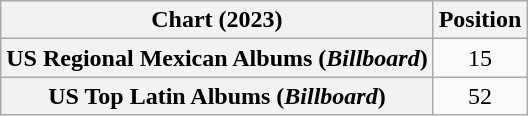<table class="wikitable sortable plainrowheaders" style="text-align:center">
<tr>
<th scope="col">Chart (2023)</th>
<th scope="col">Position</th>
</tr>
<tr>
<th scope="row">US Regional Mexican Albums (<em>Billboard</em>)</th>
<td>15</td>
</tr>
<tr>
<th scope="row">US Top Latin Albums (<em>Billboard</em>)</th>
<td>52</td>
</tr>
</table>
